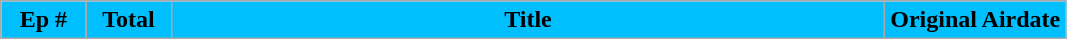<table class="wikitable plainrowheaders">
<tr>
<th style="background:#00BFFF; width:8%;"><span>Ep #</span></th>
<th style="background:#00BFFF; width:8%;"><span>Total</span></th>
<th style="background:#00BFFF"><span>Title</span></th>
<th style="background:#00BFFF; width:17%;"><span>Original Airdate</span><br>


</th>
</tr>
</table>
